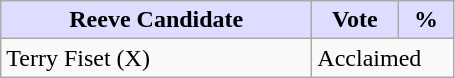<table class="wikitable">
<tr>
<th style="background:#ddf; width:200px;">Reeve Candidate</th>
<th style="background:#ddf; width:50px;">Vote</th>
<th style="background:#ddf; width:30px;">%</th>
</tr>
<tr>
<td>Terry Fiset (X)</td>
<td colspan="2">Acclaimed</td>
</tr>
</table>
